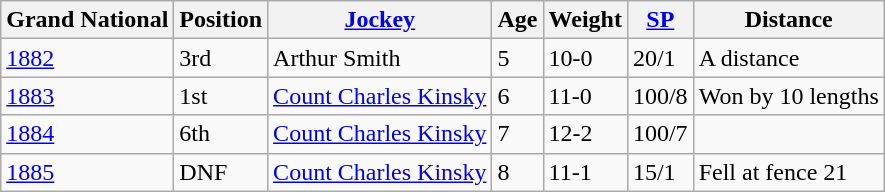<table class="wikitable sortable">
<tr>
<th>Grand National</th>
<th>Position</th>
<th><a href='#'>Jockey</a></th>
<th>Age</th>
<th>Weight</th>
<th><a href='#'>SP</a></th>
<th>Distance</th>
</tr>
<tr>
<td><a href='#'>1882</a></td>
<td>3rd</td>
<td>Arthur Smith</td>
<td>5</td>
<td>10-0</td>
<td>20/1</td>
<td>A distance</td>
</tr>
<tr>
<td><a href='#'>1883</a></td>
<td>1st</td>
<td><a href='#'>Count Charles Kinsky</a></td>
<td>6</td>
<td>11-0</td>
<td>100/8</td>
<td>Won by 10 lengths</td>
</tr>
<tr>
<td><a href='#'>1884</a></td>
<td>6th</td>
<td><a href='#'>Count Charles Kinsky</a></td>
<td>7</td>
<td>12-2</td>
<td>100/7</td>
<td></td>
</tr>
<tr>
<td><a href='#'>1885</a></td>
<td>DNF</td>
<td><a href='#'>Count Charles Kinsky</a></td>
<td>8</td>
<td>11-1</td>
<td>15/1</td>
<td>Fell at fence 21</td>
</tr>
</table>
